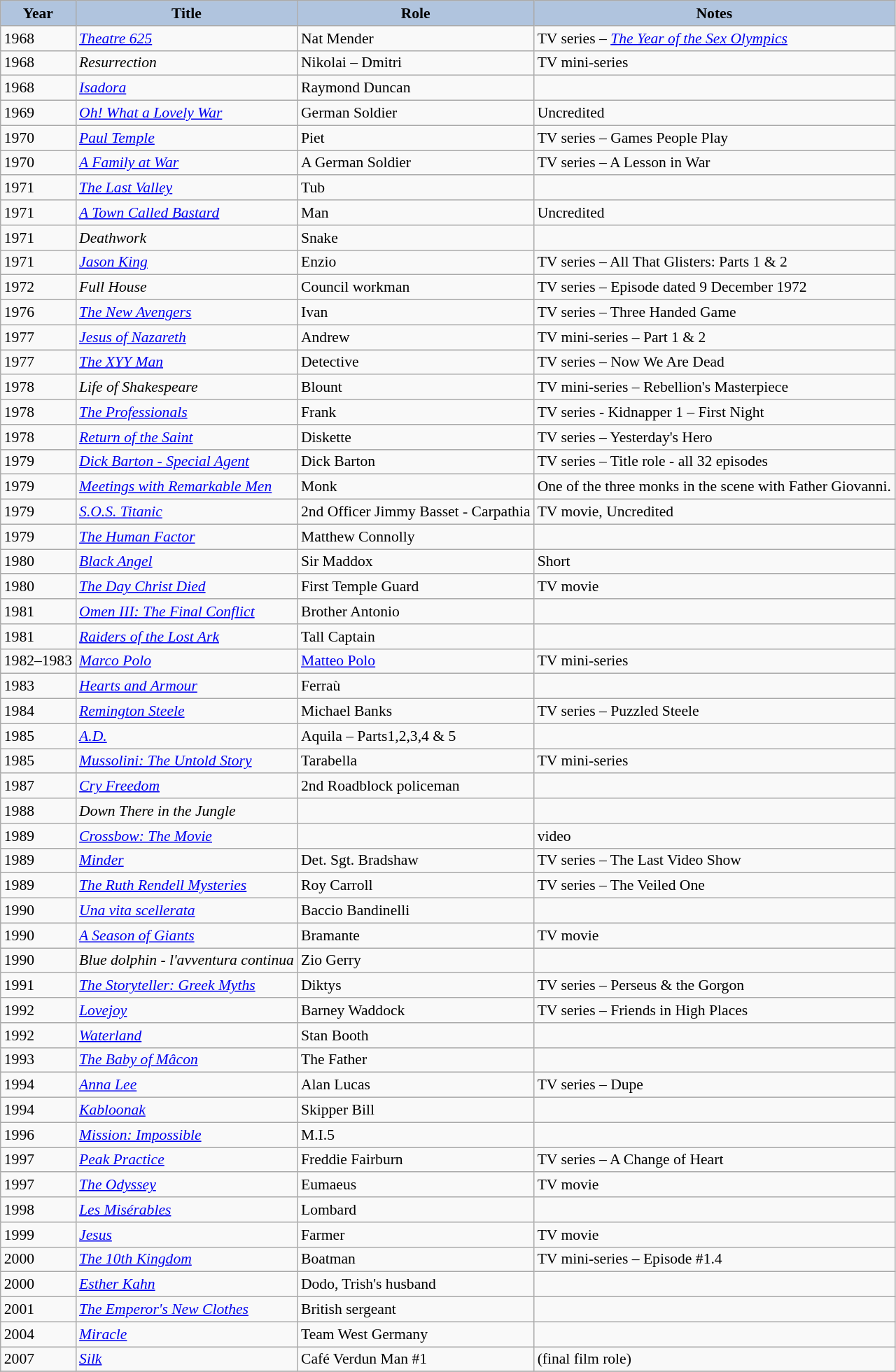<table class="wikitable" style="font-size:90%;">
<tr>
<th style="background:#B0C4DE;">Year</th>
<th style="background:#B0C4DE;">Title</th>
<th style="background:#B0C4DE;">Role</th>
<th style="background:#B0C4DE;">Notes</th>
</tr>
<tr>
<td>1968</td>
<td><em><a href='#'>Theatre 625</a></em></td>
<td>Nat Mender</td>
<td>TV series – <em><a href='#'>The Year of the Sex Olympics</a></em></td>
</tr>
<tr>
<td>1968</td>
<td><em>Resurrection</em></td>
<td>Nikolai – Dmitri</td>
<td>TV mini-series</td>
</tr>
<tr>
<td>1968</td>
<td><em><a href='#'>Isadora</a></em></td>
<td>Raymond Duncan</td>
<td></td>
</tr>
<tr>
<td>1969</td>
<td><em><a href='#'>Oh! What a Lovely War</a></em></td>
<td>German Soldier</td>
<td>Uncredited</td>
</tr>
<tr>
<td>1970</td>
<td><em><a href='#'>Paul Temple</a></em></td>
<td>Piet</td>
<td>TV series – Games People Play</td>
</tr>
<tr>
<td>1970</td>
<td><em><a href='#'>A Family at War</a></em></td>
<td>A German Soldier</td>
<td>TV series – A Lesson in War</td>
</tr>
<tr>
<td>1971</td>
<td><em><a href='#'>The Last Valley</a></em></td>
<td>Tub</td>
<td></td>
</tr>
<tr>
<td>1971</td>
<td><em><a href='#'>A Town Called Bastard</a></em></td>
<td>Man</td>
<td>Uncredited</td>
</tr>
<tr>
<td>1971</td>
<td><em>Deathwork</em></td>
<td>Snake</td>
<td></td>
</tr>
<tr>
<td>1971</td>
<td><em><a href='#'>Jason King</a></em></td>
<td>Enzio</td>
<td>TV series – All That Glisters: Parts 1 & 2</td>
</tr>
<tr>
<td>1972</td>
<td><em>Full House</em></td>
<td>Council workman</td>
<td>TV series – Episode dated 9 December 1972</td>
</tr>
<tr>
<td>1976</td>
<td><em><a href='#'>The New Avengers</a></em></td>
<td>Ivan</td>
<td>TV series – Three Handed Game</td>
</tr>
<tr>
<td>1977</td>
<td><em><a href='#'>Jesus of Nazareth</a></em></td>
<td>Andrew</td>
<td>TV mini-series – Part 1 & 2</td>
</tr>
<tr>
<td>1977</td>
<td><em><a href='#'>The XYY Man</a></em></td>
<td>Detective</td>
<td>TV series – Now We Are Dead</td>
</tr>
<tr>
<td>1978</td>
<td><em>Life of Shakespeare</em></td>
<td>Blount</td>
<td>TV mini-series – Rebellion's Masterpiece</td>
</tr>
<tr>
<td>1978</td>
<td><em><a href='#'>The Professionals</a></em></td>
<td>Frank</td>
<td>TV series - Kidnapper 1 – First Night</td>
</tr>
<tr>
<td>1978</td>
<td><em><a href='#'>Return of the Saint</a></em></td>
<td>Diskette</td>
<td>TV series – Yesterday's Hero</td>
</tr>
<tr>
<td>1979</td>
<td><em><a href='#'>Dick Barton - Special Agent</a></em></td>
<td>Dick Barton</td>
<td>TV series – Title role - all 32 episodes</td>
</tr>
<tr>
<td>1979</td>
<td><em><a href='#'>Meetings with Remarkable Men</a></em></td>
<td>Monk</td>
<td>One of the three monks in the scene with Father Giovanni.</td>
</tr>
<tr>
<td>1979</td>
<td><em><a href='#'>S.O.S. Titanic</a></em></td>
<td>2nd Officer Jimmy Basset - Carpathia</td>
<td>TV movie, Uncredited</td>
</tr>
<tr>
<td>1979</td>
<td><em><a href='#'>The Human Factor</a></em></td>
<td>Matthew Connolly</td>
<td></td>
</tr>
<tr>
<td>1980</td>
<td><em><a href='#'>Black Angel</a></em></td>
<td>Sir Maddox</td>
<td>Short</td>
</tr>
<tr>
<td>1980</td>
<td><em><a href='#'>The Day Christ Died</a></em></td>
<td>First Temple Guard</td>
<td>TV movie</td>
</tr>
<tr>
<td>1981</td>
<td><em><a href='#'>Omen III: The Final Conflict</a></em></td>
<td>Brother Antonio</td>
<td></td>
</tr>
<tr>
<td>1981</td>
<td><em><a href='#'>Raiders of the Lost Ark</a></em></td>
<td>Tall Captain</td>
<td></td>
</tr>
<tr>
<td>1982–1983</td>
<td><em><a href='#'>Marco Polo</a></em></td>
<td><a href='#'>Matteo Polo</a></td>
<td>TV mini-series</td>
</tr>
<tr>
<td>1983</td>
<td><em><a href='#'>Hearts and Armour</a></em></td>
<td>Ferraù</td>
<td></td>
</tr>
<tr>
<td>1984</td>
<td><em><a href='#'>Remington Steele</a></em></td>
<td>Michael Banks</td>
<td>TV series – Puzzled Steele</td>
</tr>
<tr>
<td>1985</td>
<td><em><a href='#'>A.D.</a></em></td>
<td>Aquila – Parts1,2,3,4 & 5</td>
<td></td>
</tr>
<tr>
<td>1985</td>
<td><em><a href='#'>Mussolini: The Untold Story</a></em></td>
<td>Tarabella</td>
<td>TV mini-series</td>
</tr>
<tr>
<td>1987</td>
<td><em><a href='#'>Cry Freedom</a></em></td>
<td>2nd Roadblock policeman</td>
<td></td>
</tr>
<tr>
<td>1988</td>
<td><em>Down There in the Jungle</em></td>
<td></td>
<td></td>
</tr>
<tr>
<td>1989</td>
<td><em><a href='#'>Crossbow: The Movie</a></em></td>
<td></td>
<td>video</td>
</tr>
<tr>
<td>1989</td>
<td><em><a href='#'>Minder</a></em></td>
<td>Det. Sgt. Bradshaw</td>
<td>TV series – The Last Video Show</td>
</tr>
<tr>
<td>1989</td>
<td><em><a href='#'>The Ruth Rendell Mysteries</a></em></td>
<td>Roy Carroll</td>
<td>TV series – The Veiled One</td>
</tr>
<tr>
<td>1990</td>
<td><em><a href='#'>Una vita scellerata</a></em></td>
<td>Baccio Bandinelli</td>
<td></td>
</tr>
<tr>
<td>1990</td>
<td><em><a href='#'>A Season of Giants</a></em></td>
<td>Bramante</td>
<td>TV movie</td>
</tr>
<tr>
<td>1990</td>
<td><em>Blue dolphin - l'avventura continua</em></td>
<td>Zio Gerry</td>
<td></td>
</tr>
<tr>
<td>1991</td>
<td><em><a href='#'>The Storyteller: Greek Myths</a></em></td>
<td>Diktys</td>
<td>TV series – Perseus & the Gorgon</td>
</tr>
<tr>
<td>1992</td>
<td><em><a href='#'>Lovejoy</a></em></td>
<td>Barney Waddock</td>
<td>TV series – Friends in High Places</td>
</tr>
<tr>
<td>1992</td>
<td><em><a href='#'>Waterland</a></em></td>
<td>Stan Booth</td>
<td></td>
</tr>
<tr>
<td>1993</td>
<td><em><a href='#'>The Baby of Mâcon</a></em></td>
<td>The Father</td>
<td></td>
</tr>
<tr>
<td>1994</td>
<td><em><a href='#'>Anna Lee</a></em></td>
<td>Alan Lucas</td>
<td>TV series – Dupe</td>
</tr>
<tr>
<td>1994</td>
<td><em><a href='#'>Kabloonak</a></em></td>
<td>Skipper Bill</td>
<td></td>
</tr>
<tr>
<td>1996</td>
<td><em><a href='#'>Mission: Impossible</a></em></td>
<td>M.I.5</td>
<td></td>
</tr>
<tr>
<td>1997</td>
<td><em><a href='#'>Peak Practice</a></em></td>
<td>Freddie Fairburn</td>
<td>TV series – A Change of Heart</td>
</tr>
<tr>
<td>1997</td>
<td><em><a href='#'>The Odyssey</a></em></td>
<td>Eumaeus</td>
<td>TV movie</td>
</tr>
<tr>
<td>1998</td>
<td><em><a href='#'>Les Misérables</a></em></td>
<td>Lombard</td>
<td></td>
</tr>
<tr>
<td>1999</td>
<td><em><a href='#'>Jesus</a></em></td>
<td>Farmer</td>
<td>TV movie</td>
</tr>
<tr>
<td>2000</td>
<td><em><a href='#'>The 10th Kingdom</a></em></td>
<td>Boatman</td>
<td>TV mini-series – Episode #1.4</td>
</tr>
<tr>
<td>2000</td>
<td><em><a href='#'>Esther Kahn</a></em></td>
<td>Dodo, Trish's husband</td>
<td></td>
</tr>
<tr>
<td>2001</td>
<td><em><a href='#'>The Emperor's New Clothes</a></em></td>
<td>British sergeant</td>
<td></td>
</tr>
<tr>
<td>2004</td>
<td><em><a href='#'>Miracle</a></em></td>
<td>Team West Germany</td>
<td></td>
</tr>
<tr>
<td>2007</td>
<td><em><a href='#'>Silk</a></em></td>
<td>Café Verdun Man #1</td>
<td>(final film role)</td>
</tr>
<tr>
</tr>
</table>
